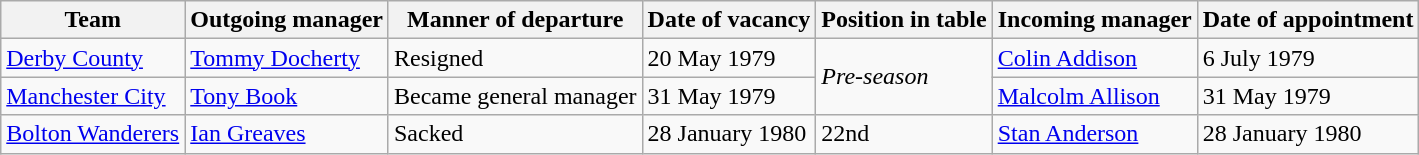<table class="wikitable">
<tr>
<th>Team</th>
<th>Outgoing manager</th>
<th>Manner of departure</th>
<th>Date of vacancy</th>
<th>Position in table</th>
<th>Incoming manager</th>
<th>Date of appointment</th>
</tr>
<tr>
<td><a href='#'>Derby County</a></td>
<td> <a href='#'>Tommy Docherty</a></td>
<td>Resigned</td>
<td>20 May 1979</td>
<td Rowspan="2"><em>Pre-season</em></td>
<td> <a href='#'>Colin Addison</a></td>
<td>6 July 1979</td>
</tr>
<tr>
<td><a href='#'>Manchester City</a></td>
<td> <a href='#'>Tony Book</a></td>
<td>Became general manager</td>
<td>31 May 1979</td>
<td> <a href='#'>Malcolm Allison</a></td>
<td>31 May 1979</td>
</tr>
<tr>
<td><a href='#'>Bolton Wanderers</a></td>
<td> <a href='#'>Ian Greaves</a></td>
<td>Sacked</td>
<td>28 January 1980</td>
<td>22nd</td>
<td> <a href='#'>Stan Anderson</a></td>
<td>28 January 1980</td>
</tr>
</table>
